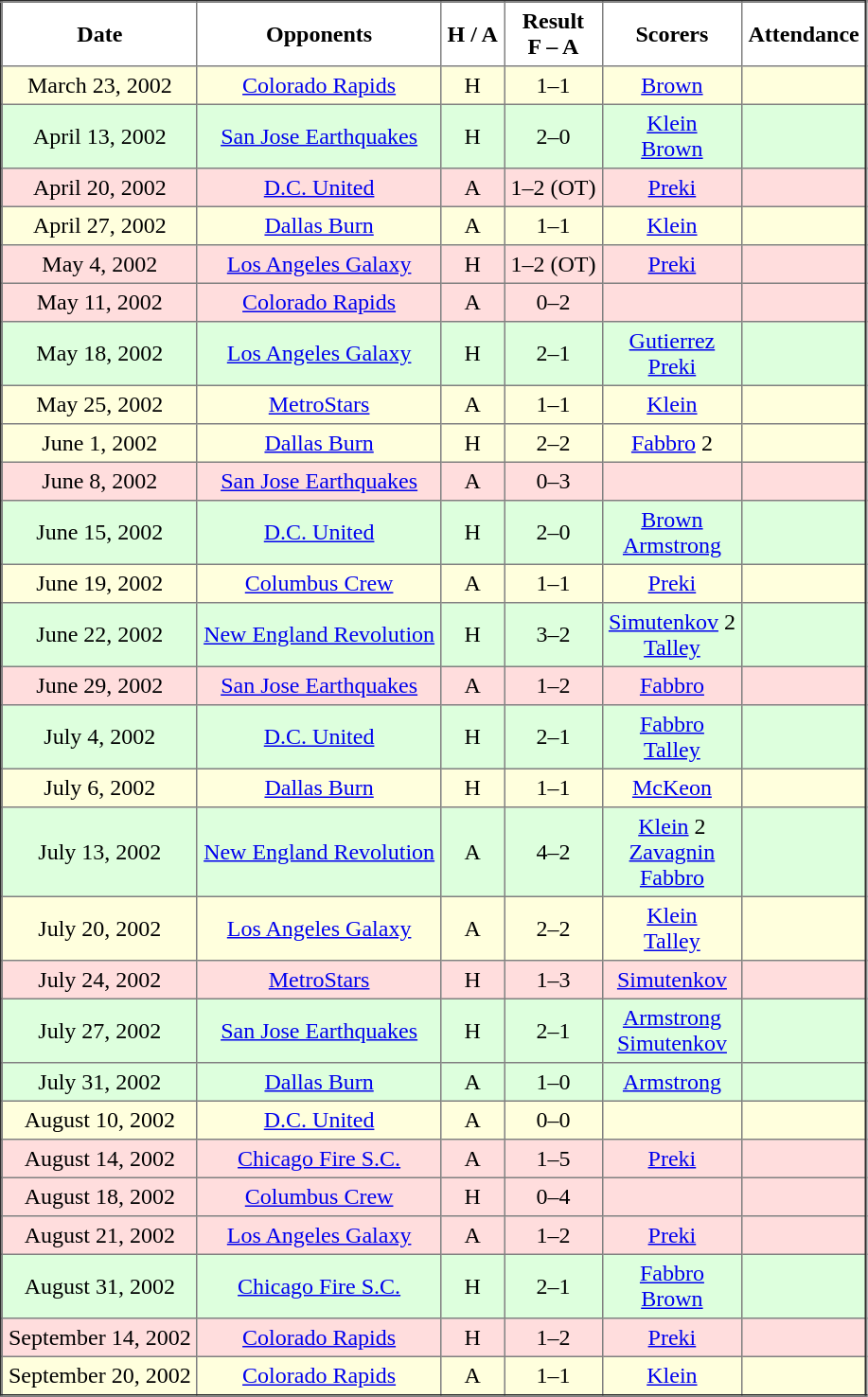<table border="2" cellpadding="4" style="border-collapse:collapse; text-align:center;">
<tr>
<th><strong>Date</strong></th>
<th><strong>Opponents</strong></th>
<th><strong>H / A</strong></th>
<th><strong>Result<br>F – A</strong></th>
<th><strong>Scorers</strong></th>
<th><strong>Attendance</strong></th>
</tr>
<tr bgcolor="#ffffdd">
<td>March 23, 2002</td>
<td><a href='#'>Colorado Rapids</a></td>
<td>H</td>
<td>1–1</td>
<td><a href='#'>Brown</a></td>
<td></td>
</tr>
<tr bgcolor="#ddffdd">
<td>April 13, 2002</td>
<td><a href='#'>San Jose Earthquakes</a></td>
<td>H</td>
<td>2–0</td>
<td><a href='#'>Klein</a> <br> <a href='#'>Brown</a></td>
<td></td>
</tr>
<tr bgcolor="#ffdddd">
<td>April 20, 2002</td>
<td><a href='#'>D.C. United</a></td>
<td>A</td>
<td>1–2 (OT)</td>
<td><a href='#'>Preki</a></td>
<td></td>
</tr>
<tr bgcolor="#ffffdd">
<td>April 27, 2002</td>
<td><a href='#'>Dallas Burn</a></td>
<td>A</td>
<td>1–1</td>
<td><a href='#'>Klein</a></td>
<td></td>
</tr>
<tr bgcolor="#ffdddd">
<td>May 4, 2002</td>
<td><a href='#'>Los Angeles Galaxy</a></td>
<td>H</td>
<td>1–2 (OT)</td>
<td><a href='#'>Preki</a></td>
<td></td>
</tr>
<tr bgcolor="#ffdddd">
<td>May 11, 2002</td>
<td><a href='#'>Colorado Rapids</a></td>
<td>A</td>
<td>0–2</td>
<td></td>
<td></td>
</tr>
<tr bgcolor="#ddffdd">
<td>May 18, 2002</td>
<td><a href='#'>Los Angeles Galaxy</a></td>
<td>H</td>
<td>2–1</td>
<td><a href='#'>Gutierrez</a> <br> <a href='#'>Preki</a></td>
<td></td>
</tr>
<tr bgcolor="#ffffdd">
<td>May 25, 2002</td>
<td><a href='#'>MetroStars</a></td>
<td>A</td>
<td>1–1</td>
<td><a href='#'>Klein</a></td>
<td></td>
</tr>
<tr bgcolor="#ffffdd">
<td>June 1, 2002</td>
<td><a href='#'>Dallas Burn</a></td>
<td>H</td>
<td>2–2</td>
<td><a href='#'>Fabbro</a> 2</td>
<td></td>
</tr>
<tr bgcolor="#ffdddd">
<td>June 8, 2002</td>
<td><a href='#'>San Jose Earthquakes</a></td>
<td>A</td>
<td>0–3</td>
<td></td>
<td></td>
</tr>
<tr bgcolor="#ddffdd">
<td>June 15, 2002</td>
<td><a href='#'>D.C. United</a></td>
<td>H</td>
<td>2–0</td>
<td><a href='#'>Brown</a> <br> <a href='#'>Armstrong</a></td>
<td></td>
</tr>
<tr bgcolor="#ffffdd">
<td>June 19, 2002</td>
<td><a href='#'>Columbus Crew</a></td>
<td>A</td>
<td>1–1</td>
<td><a href='#'>Preki</a></td>
<td></td>
</tr>
<tr bgcolor="#ddffdd">
<td>June 22, 2002</td>
<td><a href='#'>New England Revolution</a></td>
<td>H</td>
<td>3–2</td>
<td><a href='#'>Simutenkov</a> 2 <br> <a href='#'>Talley</a></td>
<td></td>
</tr>
<tr bgcolor="#ffdddd">
<td>June 29, 2002</td>
<td><a href='#'>San Jose Earthquakes</a></td>
<td>A</td>
<td>1–2</td>
<td><a href='#'>Fabbro</a></td>
<td></td>
</tr>
<tr bgcolor="#ddffdd">
<td>July 4, 2002</td>
<td><a href='#'>D.C. United</a></td>
<td>H</td>
<td>2–1</td>
<td><a href='#'>Fabbro</a> <br> <a href='#'>Talley</a></td>
<td></td>
</tr>
<tr bgcolor="#ffffdd">
<td>July 6, 2002</td>
<td><a href='#'>Dallas Burn</a></td>
<td>H</td>
<td>1–1</td>
<td><a href='#'>McKeon</a></td>
<td></td>
</tr>
<tr bgcolor="#ddffdd">
<td>July 13, 2002</td>
<td><a href='#'>New England Revolution</a></td>
<td>A</td>
<td>4–2</td>
<td><a href='#'>Klein</a> 2 <br> <a href='#'>Zavagnin</a> <br> <a href='#'>Fabbro</a></td>
<td></td>
</tr>
<tr bgcolor="#ffffdd">
<td>July 20, 2002</td>
<td><a href='#'>Los Angeles Galaxy</a></td>
<td>A</td>
<td>2–2</td>
<td><a href='#'>Klein</a> <br> <a href='#'>Talley</a></td>
<td></td>
</tr>
<tr bgcolor="#ffdddd">
<td>July 24, 2002</td>
<td><a href='#'>MetroStars</a></td>
<td>H</td>
<td>1–3</td>
<td><a href='#'>Simutenkov</a></td>
<td></td>
</tr>
<tr bgcolor="#ddffdd">
<td>July 27, 2002</td>
<td><a href='#'>San Jose Earthquakes</a></td>
<td>H</td>
<td>2–1</td>
<td><a href='#'>Armstrong</a> <br> <a href='#'>Simutenkov</a></td>
<td></td>
</tr>
<tr bgcolor="#ddffdd">
<td>July 31, 2002</td>
<td><a href='#'>Dallas Burn</a></td>
<td>A</td>
<td>1–0</td>
<td><a href='#'>Armstrong</a></td>
<td></td>
</tr>
<tr bgcolor="#ffffdd">
<td>August 10, 2002</td>
<td><a href='#'>D.C. United</a></td>
<td>A</td>
<td>0–0</td>
<td></td>
<td></td>
</tr>
<tr bgcolor="#ffdddd">
<td>August 14, 2002</td>
<td><a href='#'>Chicago Fire S.C.</a></td>
<td>A</td>
<td>1–5</td>
<td><a href='#'>Preki</a></td>
<td></td>
</tr>
<tr bgcolor="#ffdddd">
<td>August 18, 2002</td>
<td><a href='#'>Columbus Crew</a></td>
<td>H</td>
<td>0–4</td>
<td></td>
<td></td>
</tr>
<tr bgcolor="#ffdddd">
<td>August 21, 2002</td>
<td><a href='#'>Los Angeles Galaxy</a></td>
<td>A</td>
<td>1–2</td>
<td><a href='#'>Preki</a></td>
<td></td>
</tr>
<tr bgcolor="#ddffdd">
<td>August 31, 2002</td>
<td><a href='#'>Chicago Fire S.C.</a></td>
<td>H</td>
<td>2–1</td>
<td><a href='#'>Fabbro</a> <br> <a href='#'>Brown</a></td>
<td></td>
</tr>
<tr bgcolor="#ffdddd">
<td>September 14, 2002</td>
<td><a href='#'>Colorado Rapids</a></td>
<td>H</td>
<td>1–2</td>
<td><a href='#'>Preki</a></td>
<td></td>
</tr>
<tr bgcolor="#ffffdd">
<td>September 20, 2002</td>
<td><a href='#'>Colorado Rapids</a></td>
<td>A</td>
<td>1–1</td>
<td><a href='#'>Klein</a></td>
<td></td>
</tr>
</table>
